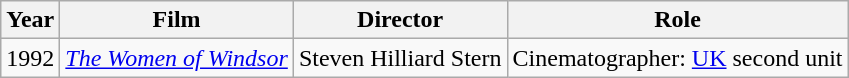<table class="wikitable">
<tr>
<th>Year</th>
<th>Film</th>
<th>Director</th>
<th>Role</th>
</tr>
<tr>
<td>1992</td>
<td><em><a href='#'>The Women of Windsor</a></em></td>
<td>Steven Hilliard Stern</td>
<td>Cinematographer: <a href='#'>UK</a> second unit</td>
</tr>
</table>
